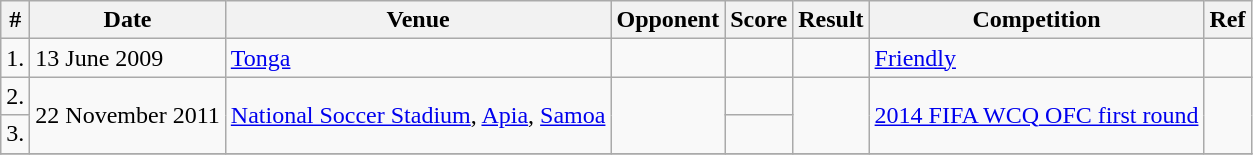<table class="wikitable">
<tr>
<th>#</th>
<th>Date</th>
<th>Venue</th>
<th>Opponent</th>
<th>Score</th>
<th>Result</th>
<th>Competition</th>
<th>Ref</th>
</tr>
<tr>
<td>1.</td>
<td>13 June 2009</td>
<td><a href='#'>Tonga</a></td>
<td></td>
<td></td>
<td></td>
<td><a href='#'>Friendly</a></td>
<td></td>
</tr>
<tr>
<td>2.</td>
<td rowspan="2">22 November 2011</td>
<td rowspan="2"><a href='#'>National Soccer Stadium</a>, <a href='#'>Apia</a>, <a href='#'>Samoa</a></td>
<td rowspan="2"></td>
<td></td>
<td rowspan="2"></td>
<td rowspan="2"><a href='#'>2014 FIFA WCQ OFC first round</a></td>
<td rowspan="2"></td>
</tr>
<tr>
<td>3.</td>
<td></td>
</tr>
<tr>
</tr>
</table>
